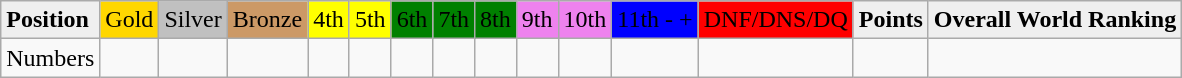<table class="wikitable">
<tr>
<td bgcolor="efefef"><strong>Position</strong></td>
<td bgcolor="Gold">Gold</td>
<td bgcolor="Silver">Silver</td>
<td bgcolor="CC9966">Bronze</td>
<td bgcolor="Yellow">4th</td>
<td bgcolor="Yellow">5th</td>
<td bgcolor="Green">6th</td>
<td bgcolor="Green">7th</td>
<td bgcolor="Green">8th</td>
<td bgcolor="Violet">9th</td>
<td bgcolor="Violet">10th</td>
<td bgcolor="Blue">11th - +</td>
<td bgcolor="Red">DNF/DNS/DQ</td>
<td bgcolor="efefef"><strong>Points</strong></td>
<td bgcolor="efefef"><strong>Overall World Ranking</strong></td>
</tr>
<tr>
<td bgcolor="">Numbers</td>
<td></td>
<td></td>
<td></td>
<td></td>
<td></td>
<td></td>
<td></td>
<td></td>
<td></td>
<td></td>
<td></td>
<td></td>
<td></td>
<td></td>
</tr>
</table>
